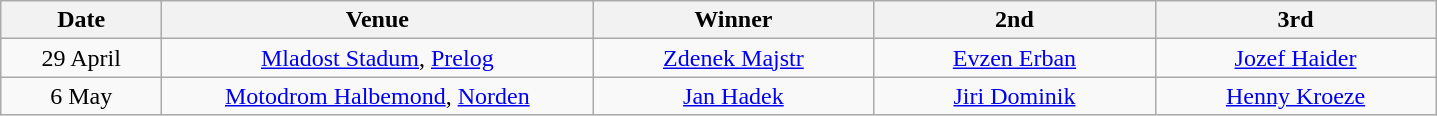<table class="wikitable" style="text-align:center">
<tr>
<th width=100>Date</th>
<th width=280>Venue</th>
<th width=180>Winner</th>
<th width=180>2nd</th>
<th width=180>3rd</th>
</tr>
<tr>
<td align=center>29 April</td>
<td> <a href='#'>Mladost Stadum</a>, <a href='#'>Prelog</a></td>
<td> <a href='#'>Zdenek Majstr</a></td>
<td> <a href='#'>Evzen Erban</a></td>
<td> <a href='#'>Jozef Haider</a></td>
</tr>
<tr>
<td align=center>6 May</td>
<td> <a href='#'>Motodrom Halbemond</a>, <a href='#'>Norden</a></td>
<td> <a href='#'>Jan Hadek</a></td>
<td> <a href='#'>Jiri Dominik</a></td>
<td> <a href='#'>Henny Kroeze</a></td>
</tr>
</table>
